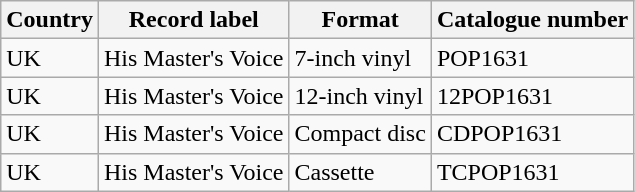<table class="wikitable">
<tr>
<th>Country</th>
<th>Record label</th>
<th>Format</th>
<th>Catalogue number</th>
</tr>
<tr>
<td>UK</td>
<td>His Master's Voice</td>
<td>7-inch vinyl</td>
<td>POP1631</td>
</tr>
<tr>
<td>UK</td>
<td>His Master's Voice</td>
<td>12-inch vinyl</td>
<td>12POP1631</td>
</tr>
<tr>
<td>UK</td>
<td>His Master's Voice</td>
<td>Compact disc</td>
<td>CDPOP1631</td>
</tr>
<tr>
<td>UK</td>
<td>His Master's Voice</td>
<td>Cassette</td>
<td>TCPOP1631</td>
</tr>
</table>
